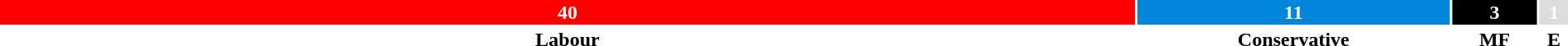<table style="width:100%; text-align:center;">
<tr style="color:white;">
<td style="background:red; width:72.73%;"><strong>40</strong></td>
<td style="background:#0087DC; width:20%;"><strong>11</strong></td>
<td style="background:black; width:5.46%;"><strong>3</strong></td>
<td style="background:#DDDDDD; width:1.81%;"><strong>1</strong></td>
</tr>
<tr>
<td><span><strong>Labour</strong></span></td>
<td><span><strong>Conservative</strong></span></td>
<td><span><strong>MF</strong></span></td>
<td><span><strong>E</strong></span></td>
</tr>
</table>
